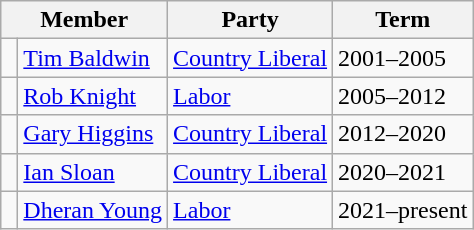<table class="wikitable">
<tr>
<th colspan="2">Member</th>
<th>Party</th>
<th>Term</th>
</tr>
<tr>
<td> </td>
<td><a href='#'>Tim Baldwin</a></td>
<td><a href='#'>Country Liberal</a></td>
<td>2001–2005</td>
</tr>
<tr>
<td> </td>
<td><a href='#'>Rob Knight</a></td>
<td><a href='#'>Labor</a></td>
<td>2005–2012</td>
</tr>
<tr>
<td> </td>
<td><a href='#'>Gary Higgins</a></td>
<td><a href='#'>Country Liberal</a></td>
<td>2012–2020</td>
</tr>
<tr>
<td> </td>
<td><a href='#'>Ian Sloan</a></td>
<td><a href='#'>Country Liberal</a></td>
<td>2020–2021</td>
</tr>
<tr>
<td> </td>
<td><a href='#'>Dheran Young</a></td>
<td><a href='#'>Labor</a></td>
<td>2021–present</td>
</tr>
</table>
